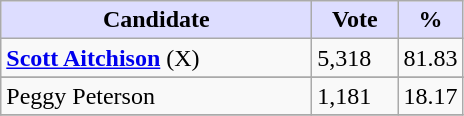<table class="wikitable">
<tr>
<th style="background:#ddf; width:200px;">Candidate</th>
<th style="background:#ddf; width:50px;">Vote</th>
<th style="background:#ddf; width:30px;">%</th>
</tr>
<tr>
<td><strong><a href='#'>Scott Aitchison</a></strong> (X)</td>
<td>5,318</td>
<td>81.83</td>
</tr>
<tr>
</tr>
<tr>
<td>Peggy Peterson</td>
<td>1,181</td>
<td>18.17</td>
</tr>
<tr>
</tr>
</table>
